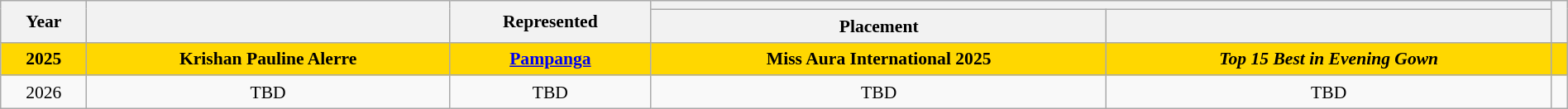<table class="wikitable" style="text-align:center; line-height:20px; font-size:90%; width:100%;">
<tr>
<th rowspan="2">Year</th>
<th rowspan="2"></th>
<th rowspan="2">Represented</th>
<th colspan="2"></th>
<th rowspan="2"></th>
</tr>
<tr>
<th>Placement</th>
<th></th>
</tr>
<tr style="background:gold;">
<td><strong>2025</strong></td>
<td><strong>Krishan Pauline Alerre</strong></td>
<td><strong><a href='#'>Pampanga</a></strong></td>
<td><strong>Miss Aura International 2025</strong></td>
<td><strong><em>Top 15 Best in Evening Gown</em></strong></td>
<td></td>
</tr>
<tr>
<td>2026</td>
<td>TBD</td>
<td>TBD</td>
<td>TBD</td>
<td>TBD</td>
<td></td>
</tr>
</table>
